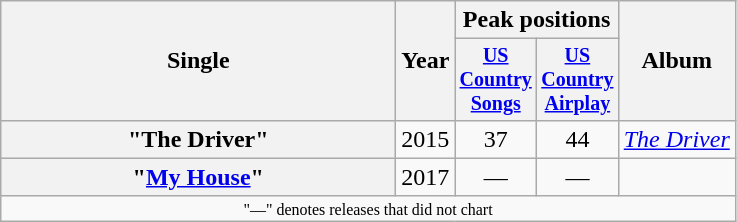<table class="wikitable plainrowheaders" style="text-align:center;">
<tr>
<th rowspan="2" style="width:16em;">Single</th>
<th rowspan="2">Year</th>
<th colspan="2">Peak positions</th>
<th rowspan="2">Album</th>
</tr>
<tr style="font-size:smaller;">
<th style="width:45px;"><a href='#'>US Country Songs</a><br></th>
<th style="width:45px;"><a href='#'>US Country Airplay</a><br></th>
</tr>
<tr>
<th scope="row">"The Driver"<br></th>
<td>2015</td>
<td>37</td>
<td>44</td>
<td><em><a href='#'>The Driver</a></em></td>
</tr>
<tr>
<th scope="row">"<a href='#'>My House</a>"<br></th>
<td>2017</td>
<td>—</td>
<td>—</td>
<td></td>
</tr>
<tr>
<td colspan="5" style="font-size:8pt">"—" denotes releases that did not chart</td>
</tr>
</table>
